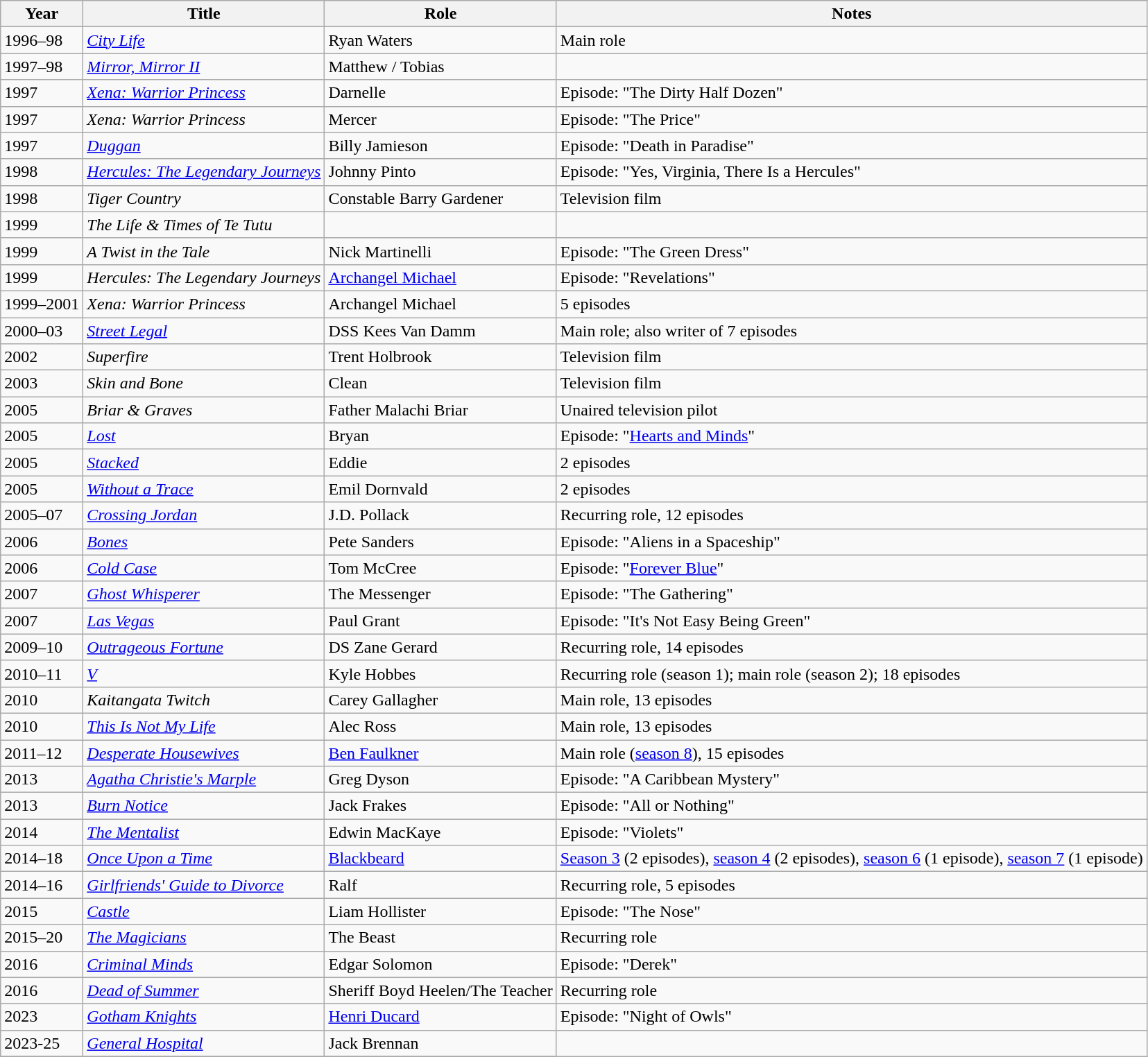<table class="wikitable sortable">
<tr>
<th>Year</th>
<th>Title</th>
<th>Role</th>
<th class="unsortable">Notes</th>
</tr>
<tr>
<td>1996–98</td>
<td><em><a href='#'>City Life</a></em></td>
<td>Ryan Waters</td>
<td>Main role</td>
</tr>
<tr>
<td>1997–98</td>
<td><em><a href='#'>Mirror, Mirror II</a></em></td>
<td>Matthew / Tobias</td>
<td></td>
</tr>
<tr>
<td>1997</td>
<td><em><a href='#'>Xena: Warrior Princess</a></em></td>
<td>Darnelle</td>
<td>Episode: "The Dirty Half Dozen"</td>
</tr>
<tr>
<td>1997</td>
<td><em>Xena: Warrior Princess</em></td>
<td>Mercer</td>
<td>Episode: "The Price"</td>
</tr>
<tr>
<td>1997</td>
<td><em><a href='#'>Duggan</a></em></td>
<td>Billy Jamieson</td>
<td>Episode: "Death in Paradise"</td>
</tr>
<tr>
<td>1998</td>
<td><em><a href='#'>Hercules: The Legendary Journeys</a></em></td>
<td>Johnny Pinto</td>
<td>Episode: "Yes, Virginia, There Is a Hercules"</td>
</tr>
<tr>
<td>1998</td>
<td><em>Tiger Country</em></td>
<td>Constable Barry Gardener</td>
<td>Television film</td>
</tr>
<tr>
<td>1999</td>
<td><em>The Life & Times of Te Tutu</em></td>
<td></td>
<td></td>
</tr>
<tr>
<td>1999</td>
<td><em>A Twist in the Tale</em></td>
<td>Nick Martinelli</td>
<td>Episode: "The Green Dress"</td>
</tr>
<tr>
<td>1999</td>
<td><em>Hercules: The Legendary Journeys</em></td>
<td><a href='#'>Archangel Michael</a></td>
<td>Episode: "Revelations"</td>
</tr>
<tr>
<td>1999–2001</td>
<td><em>Xena: Warrior Princess</em></td>
<td>Archangel Michael</td>
<td>5 episodes</td>
</tr>
<tr>
<td>2000–03</td>
<td><em><a href='#'>Street Legal</a></em></td>
<td>DSS Kees Van Damm</td>
<td>Main role; also writer of 7 episodes</td>
</tr>
<tr>
<td>2002</td>
<td><em>Superfire</em></td>
<td>Trent Holbrook</td>
<td>Television film</td>
</tr>
<tr>
<td>2003</td>
<td><em>Skin and Bone</em></td>
<td>Clean</td>
<td>Television film</td>
</tr>
<tr>
<td>2005</td>
<td><em>Briar & Graves</em></td>
<td>Father Malachi Briar</td>
<td>Unaired television pilot</td>
</tr>
<tr>
<td>2005</td>
<td><em><a href='#'>Lost</a></em></td>
<td>Bryan</td>
<td>Episode: "<a href='#'>Hearts and Minds</a>"</td>
</tr>
<tr>
<td>2005</td>
<td><em><a href='#'>Stacked</a></em></td>
<td>Eddie</td>
<td>2 episodes</td>
</tr>
<tr>
<td>2005</td>
<td><em><a href='#'>Without a Trace</a></em></td>
<td>Emil Dornvald</td>
<td>2 episodes</td>
</tr>
<tr>
<td>2005–07</td>
<td><em><a href='#'>Crossing Jordan</a></em></td>
<td>J.D. Pollack</td>
<td>Recurring role, 12 episodes</td>
</tr>
<tr>
<td>2006</td>
<td><em><a href='#'>Bones</a></em></td>
<td>Pete Sanders</td>
<td>Episode: "Aliens in a Spaceship"</td>
</tr>
<tr>
<td>2006</td>
<td><em><a href='#'>Cold Case</a></em></td>
<td>Tom McCree</td>
<td>Episode: "<a href='#'>Forever Blue</a>"</td>
</tr>
<tr>
<td>2007</td>
<td><em><a href='#'>Ghost Whisperer</a></em></td>
<td>The Messenger</td>
<td>Episode: "The Gathering"</td>
</tr>
<tr>
<td>2007</td>
<td><em><a href='#'>Las Vegas</a></em></td>
<td>Paul Grant</td>
<td>Episode: "It's Not Easy Being Green"</td>
</tr>
<tr>
<td>2009–10</td>
<td><em><a href='#'>Outrageous Fortune</a></em></td>
<td>DS Zane Gerard</td>
<td>Recurring role, 14 episodes</td>
</tr>
<tr>
<td>2010–11</td>
<td><em><a href='#'>V</a></em></td>
<td>Kyle Hobbes</td>
<td>Recurring role (season 1); main role (season 2); 18 episodes</td>
</tr>
<tr>
<td>2010</td>
<td><em>Kaitangata Twitch</em></td>
<td>Carey Gallagher</td>
<td>Main role, 13 episodes</td>
</tr>
<tr>
<td>2010</td>
<td><em><a href='#'>This Is Not My Life</a></em></td>
<td>Alec Ross</td>
<td>Main role, 13 episodes</td>
</tr>
<tr>
<td>2011–12</td>
<td><em><a href='#'>Desperate Housewives</a></em></td>
<td><a href='#'>Ben Faulkner</a></td>
<td>Main role (<a href='#'>season 8</a>), 15 episodes</td>
</tr>
<tr>
<td>2013</td>
<td><em><a href='#'>Agatha Christie's Marple</a></em></td>
<td>Greg Dyson</td>
<td>Episode: "A Caribbean Mystery"</td>
</tr>
<tr>
<td>2013</td>
<td><em><a href='#'>Burn Notice</a></em></td>
<td>Jack Frakes</td>
<td>Episode: "All or Nothing"</td>
</tr>
<tr>
<td>2014</td>
<td><em><a href='#'>The Mentalist</a></em></td>
<td>Edwin MacKaye</td>
<td>Episode: "Violets"</td>
</tr>
<tr>
<td>2014–18</td>
<td><em><a href='#'>Once Upon a Time</a></em></td>
<td><a href='#'>Blackbeard</a></td>
<td><a href='#'>Season 3</a> (2 episodes), <a href='#'>season 4</a> (2 episodes), <a href='#'>season 6</a> (1 episode), <a href='#'>season 7</a> (1 episode)</td>
</tr>
<tr>
<td>2014–16</td>
<td><em><a href='#'>Girlfriends' Guide to Divorce</a></em></td>
<td>Ralf</td>
<td>Recurring role, 5 episodes</td>
</tr>
<tr>
<td>2015</td>
<td><em><a href='#'>Castle</a></em></td>
<td>Liam Hollister</td>
<td>Episode: "The Nose"</td>
</tr>
<tr>
<td>2015–20</td>
<td><em><a href='#'>The Magicians</a></em></td>
<td>The Beast</td>
<td>Recurring role</td>
</tr>
<tr>
<td>2016</td>
<td><em><a href='#'>Criminal Minds</a></em></td>
<td>Edgar Solomon</td>
<td>Episode: "Derek"</td>
</tr>
<tr>
<td>2016</td>
<td><em><a href='#'>Dead of Summer</a></em></td>
<td>Sheriff Boyd Heelen/The Teacher</td>
<td>Recurring role</td>
</tr>
<tr>
<td>2023</td>
<td><em><a href='#'>Gotham Knights</a></em></td>
<td><a href='#'>Henri Ducard</a></td>
<td>Episode: "Night of Owls"</td>
</tr>
<tr>
<td>2023-25</td>
<td><em><a href='#'>General Hospital</a></em></td>
<td>Jack Brennan</td>
</tr>
<tr>
</tr>
</table>
